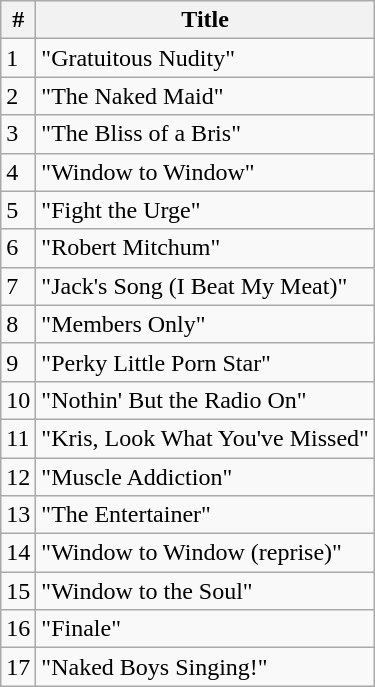<table class="wikitable" Class="wikitable">
<tr>
<th>#</th>
<th>Title</th>
</tr>
<tr>
<td>1</td>
<td>"Gratuitous Nudity"</td>
</tr>
<tr>
<td>2</td>
<td>"The Naked Maid"</td>
</tr>
<tr>
<td>3</td>
<td>"The Bliss of a Bris"</td>
</tr>
<tr>
<td>4</td>
<td>"Window to Window"</td>
</tr>
<tr>
<td>5</td>
<td>"Fight the Urge"</td>
</tr>
<tr>
<td>6</td>
<td>"Robert Mitchum"</td>
</tr>
<tr>
<td>7</td>
<td>"Jack's Song (I Beat My Meat)"</td>
</tr>
<tr>
<td>8</td>
<td>"Members Only"</td>
</tr>
<tr>
<td>9</td>
<td>"Perky Little Porn Star"</td>
</tr>
<tr>
<td>10</td>
<td>"Nothin' But the Radio On"</td>
</tr>
<tr>
<td>11</td>
<td>"Kris, Look What You've Missed"</td>
</tr>
<tr>
<td>12</td>
<td>"Muscle Addiction"</td>
</tr>
<tr>
<td>13</td>
<td>"The Entertainer"</td>
</tr>
<tr>
<td>14</td>
<td>"Window to Window (reprise)"</td>
</tr>
<tr>
<td>15</td>
<td>"Window to the Soul"</td>
</tr>
<tr>
<td>16</td>
<td>"Finale"</td>
</tr>
<tr>
<td>17</td>
<td>"Naked Boys Singing!"</td>
</tr>
</table>
